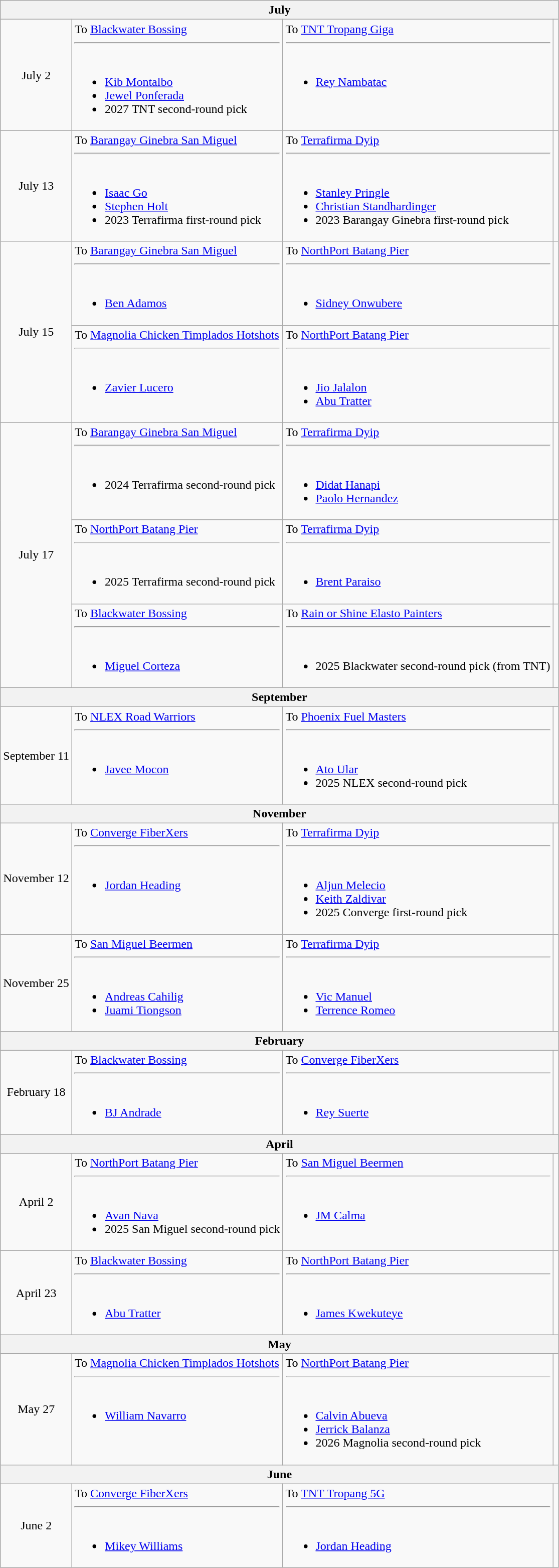<table class="wikitable" style="text-align:center">
<tr>
<th colspan="4">July</th>
</tr>
<tr>
<td>July 2</td>
<td align="left" valign="top">To <a href='#'>Blackwater Bossing</a><hr><br><ul><li><a href='#'>Kib Montalbo</a></li><li><a href='#'>Jewel Ponferada</a></li><li>2027 TNT second-round pick</li></ul></td>
<td align="left" valign="top">To <a href='#'>TNT Tropang Giga</a><hr><br><ul><li><a href='#'>Rey Nambatac</a></li></ul></td>
<td></td>
</tr>
<tr>
<td>July 13</td>
<td align="left" valign="top">To <a href='#'>Barangay Ginebra San Miguel</a><hr><br><ul><li><a href='#'>Isaac Go</a></li><li><a href='#'>Stephen Holt</a></li><li>2023 Terrafirma first-round pick</li></ul></td>
<td align="left" valign="top">To <a href='#'>Terrafirma Dyip</a><hr><br><ul><li><a href='#'>Stanley Pringle</a></li><li><a href='#'>Christian Standhardinger</a></li><li>2023 Barangay Ginebra first-round pick</li></ul></td>
<td></td>
</tr>
<tr>
<td rowspan="2">July 15</td>
<td align="left" valign="top">To <a href='#'>Barangay Ginebra San Miguel</a><hr><br><ul><li><a href='#'>Ben Adamos</a></li></ul></td>
<td align="left" valign="top">To <a href='#'>NorthPort Batang Pier</a><hr><br><ul><li><a href='#'>Sidney Onwubere</a></li></ul></td>
<td></td>
</tr>
<tr>
<td align="left" valign="top">To <a href='#'>Magnolia Chicken Timplados Hotshots</a><hr><br><ul><li><a href='#'>Zavier Lucero</a></li></ul></td>
<td align="left" valign="top">To <a href='#'>NorthPort Batang Pier</a><hr><br><ul><li><a href='#'>Jio Jalalon</a></li><li><a href='#'>Abu Tratter</a></li></ul></td>
<td></td>
</tr>
<tr>
<td rowspan="3">July 17</td>
<td align="left" valign="top">To <a href='#'>Barangay Ginebra San Miguel</a><hr><br><ul><li>2024 Terrafirma second-round pick</li></ul></td>
<td align="left" valign="top">To <a href='#'>Terrafirma Dyip</a><hr><br><ul><li><a href='#'>Didat Hanapi</a></li><li><a href='#'>Paolo Hernandez</a></li></ul></td>
<td></td>
</tr>
<tr>
<td align="left" valign="top">To <a href='#'>NorthPort Batang Pier</a><hr><br><ul><li>2025 Terrafirma second-round pick</li></ul></td>
<td align="left" valign="top">To <a href='#'>Terrafirma Dyip</a><hr><br><ul><li><a href='#'>Brent Paraiso</a></li></ul></td>
<td></td>
</tr>
<tr>
<td align="left" valign="top">To <a href='#'>Blackwater Bossing</a><hr><br><ul><li><a href='#'>Miguel Corteza</a></li></ul></td>
<td align="left" valign="top">To <a href='#'>Rain or Shine Elasto Painters</a><hr><br><ul><li>2025 Blackwater second-round pick (from TNT)</li></ul></td>
<td></td>
</tr>
<tr>
<th colspan="4">September</th>
</tr>
<tr>
<td>September 11</td>
<td align="left" valign="top">To <a href='#'>NLEX Road Warriors</a><hr><br><ul><li><a href='#'>Javee Mocon</a></li></ul></td>
<td align="left" valign="top">To <a href='#'>Phoenix Fuel Masters</a><hr><br><ul><li><a href='#'>Ato Ular</a></li><li>2025 NLEX second-round pick</li></ul></td>
<td></td>
</tr>
<tr>
<th colspan="4">November</th>
</tr>
<tr>
<td>November 12</td>
<td align="left" valign="top">To <a href='#'>Converge FiberXers</a><hr><br><ul><li><a href='#'>Jordan Heading</a></li></ul></td>
<td align="left" valign="top">To <a href='#'>Terrafirma Dyip</a><hr><br><ul><li><a href='#'>Aljun Melecio</a></li><li><a href='#'>Keith Zaldivar</a></li><li>2025 Converge first-round pick</li></ul></td>
<td></td>
</tr>
<tr>
<td>November 25</td>
<td align="left" valign="top">To <a href='#'>San Miguel Beermen</a><hr><br><ul><li><a href='#'>Andreas Cahilig</a></li><li><a href='#'>Juami Tiongson</a></li></ul></td>
<td align="left" valign="top">To <a href='#'>Terrafirma Dyip</a><hr><br><ul><li><a href='#'>Vic Manuel</a></li><li><a href='#'>Terrence Romeo</a></li></ul></td>
<td></td>
</tr>
<tr>
<th colspan="4">February</th>
</tr>
<tr>
<td>February 18</td>
<td align="left" valign="top">To <a href='#'>Blackwater Bossing</a><hr><br><ul><li><a href='#'>BJ Andrade</a></li></ul></td>
<td align="left" valign="top">To <a href='#'>Converge FiberXers</a><hr><br><ul><li><a href='#'>Rey Suerte</a></li></ul></td>
<td></td>
</tr>
<tr>
<th colspan="4">April</th>
</tr>
<tr>
<td>April 2</td>
<td align="left" valign="top">To <a href='#'>NorthPort Batang Pier</a><hr><br><ul><li><a href='#'>Avan Nava</a></li><li>2025 San Miguel second-round pick</li></ul></td>
<td align="left" valign="top">To <a href='#'>San Miguel Beermen</a><hr><br><ul><li><a href='#'>JM Calma</a></li></ul></td>
<td></td>
</tr>
<tr>
<td>April 23</td>
<td align="left" valign="top">To <a href='#'>Blackwater Bossing</a><hr><br><ul><li><a href='#'>Abu Tratter</a></li></ul></td>
<td align="left" valign="top">To <a href='#'>NorthPort Batang Pier</a><hr><br><ul><li><a href='#'>James Kwekuteye</a></li></ul></td>
<td></td>
</tr>
<tr>
<th colspan="4">May</th>
</tr>
<tr>
<td>May 27</td>
<td align="left" valign="top">To <a href='#'>Magnolia Chicken Timplados Hotshots</a><hr><br><ul><li><a href='#'>William Navarro</a></li></ul></td>
<td align="left" valign="top">To <a href='#'>NorthPort Batang Pier</a><hr><br><ul><li><a href='#'>Calvin Abueva</a></li><li><a href='#'>Jerrick Balanza</a></li><li>2026 Magnolia second-round pick</li></ul></td>
<td></td>
</tr>
<tr>
<th colspan="4">June</th>
</tr>
<tr>
<td>June 2</td>
<td align="left" valign="top">To <a href='#'>Converge FiberXers</a><hr><br><ul><li><a href='#'>Mikey Williams</a></li></ul></td>
<td align="left" valign="top">To <a href='#'>TNT Tropang 5G</a><hr><br><ul><li><a href='#'>Jordan Heading</a></li></ul></td>
<td></td>
</tr>
</table>
